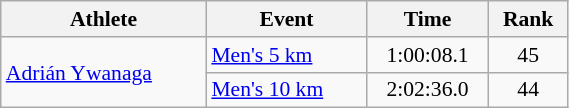<table class="wikitable" style="text-align:center; font-size:90%; width:30%;">
<tr>
<th>Athlete</th>
<th>Event</th>
<th>Time</th>
<th>Rank</th>
</tr>
<tr>
<td align=left rowspan=2><a href='#'>Adrián Ywanaga</a></td>
<td align=left><a href='#'>Men's 5 km</a></td>
<td>1:00:08.1</td>
<td>45</td>
</tr>
<tr>
<td align=left><a href='#'>Men's 10 km</a></td>
<td>2:02:36.0</td>
<td>44</td>
</tr>
</table>
